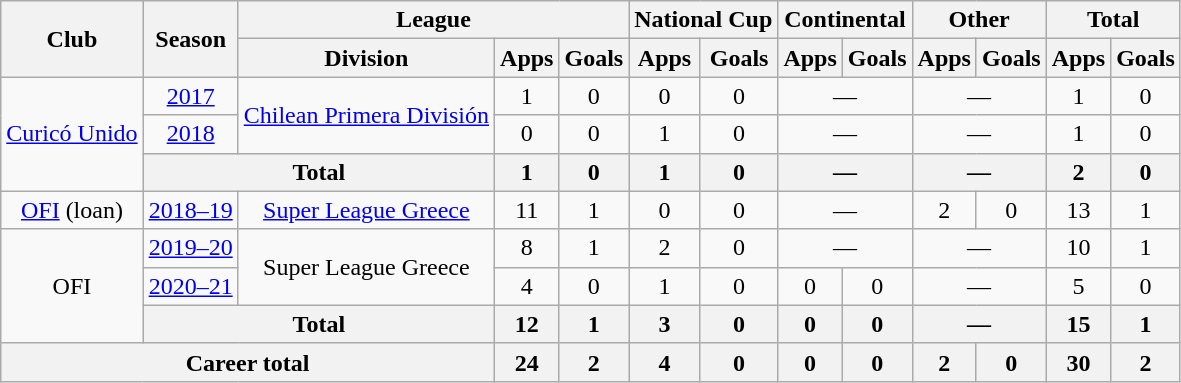<table class="wikitable" style="text-align: center">
<tr>
<th rowspan="2">Club</th>
<th rowspan="2">Season</th>
<th colspan="3">League</th>
<th colspan="2">National Cup</th>
<th colspan="2">Continental</th>
<th colspan="2">Other</th>
<th colspan="2">Total</th>
</tr>
<tr>
<th>Division</th>
<th>Apps</th>
<th>Goals</th>
<th>Apps</th>
<th>Goals</th>
<th>Apps</th>
<th>Goals</th>
<th>Apps</th>
<th>Goals</th>
<th>Apps</th>
<th>Goals</th>
</tr>
<tr>
<td rowspan="3"><a href='#'>Curicó Unido</a></td>
<td><a href='#'>2017</a></td>
<td rowspan="2"><a href='#'>Chilean Primera División</a></td>
<td>1</td>
<td>0</td>
<td>0</td>
<td>0</td>
<td colspan="2">—</td>
<td colspan="2">—</td>
<td>1</td>
<td>0</td>
</tr>
<tr>
<td><a href='#'>2018</a></td>
<td>0</td>
<td>0</td>
<td>1</td>
<td>0</td>
<td colspan="2">—</td>
<td colspan="2">—</td>
<td>1</td>
<td>0</td>
</tr>
<tr>
<th colspan="2">Total</th>
<th>1</th>
<th>0</th>
<th>1</th>
<th>0</th>
<th colspan="2">—</th>
<th colspan="2">—</th>
<th>2</th>
<th>0</th>
</tr>
<tr>
<td><a href='#'>OFI</a> (loan)</td>
<td><a href='#'>2018–19</a></td>
<td><a href='#'>Super League Greece</a></td>
<td>11</td>
<td>1</td>
<td>0</td>
<td>0</td>
<td colspan="2">—</td>
<td>2</td>
<td>0</td>
<td>13</td>
<td>1</td>
</tr>
<tr>
<td rowspan="3">OFI</td>
<td><a href='#'>2019–20</a></td>
<td rowspan="2">Super League Greece</td>
<td>8</td>
<td>1</td>
<td>2</td>
<td>0</td>
<td colspan="2">—</td>
<td colspan="2">—</td>
<td>10</td>
<td>1</td>
</tr>
<tr>
<td><a href='#'>2020–21</a></td>
<td>4</td>
<td>0</td>
<td>1</td>
<td>0</td>
<td>0</td>
<td>0</td>
<td colspan="2">—</td>
<td>5</td>
<td>0</td>
</tr>
<tr>
<th colspan="2">Total</th>
<th>12</th>
<th>1</th>
<th>3</th>
<th>0</th>
<th>0</th>
<th>0</th>
<th colspan="2">—</th>
<th>15</th>
<th>1</th>
</tr>
<tr>
<th colspan="3">Career total</th>
<th>24</th>
<th>2</th>
<th>4</th>
<th>0</th>
<th>0</th>
<th>0</th>
<th>2</th>
<th>0</th>
<th>30</th>
<th>2</th>
</tr>
</table>
